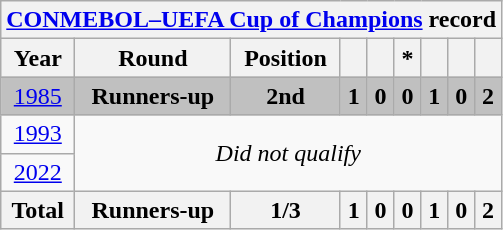<table class="wikitable" style="text-align: center;">
<tr>
<th colspan=9><a href='#'>CONMEBOL–UEFA Cup of Champions</a> record</th>
</tr>
<tr>
<th>Year</th>
<th>Round</th>
<th>Position</th>
<th></th>
<th></th>
<th>*</th>
<th></th>
<th></th>
<th></th>
</tr>
<tr style="background:Silver;">
<td> <a href='#'>1985</a></td>
<td><strong>Runners-up</strong></td>
<td><strong>2nd</strong></td>
<td><strong>1</strong></td>
<td><strong>0</strong></td>
<td><strong>0</strong></td>
<td><strong>1</strong></td>
<td><strong>0</strong></td>
<td><strong>2</strong></td>
</tr>
<tr>
<td> <a href='#'>1993</a></td>
<td colspan=9 rowspan=2><em>Did not qualify</em></td>
</tr>
<tr>
<td> <a href='#'>2022</a></td>
</tr>
<tr>
<th>Total</th>
<th>Runners-up</th>
<th>1/3</th>
<th>1</th>
<th>0</th>
<th>0</th>
<th>1</th>
<th>0</th>
<th>2</th>
</tr>
</table>
